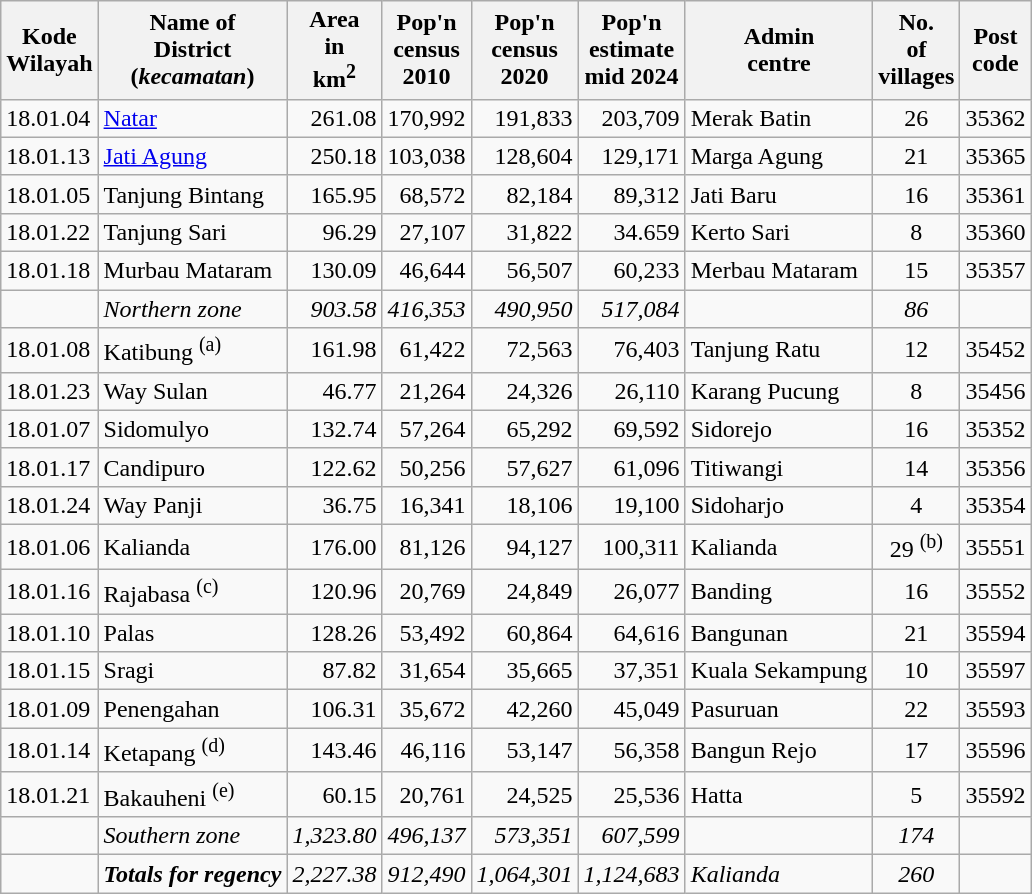<table class="sortable wikitable">
<tr>
<th>Kode <br>Wilayah</th>
<th>Name of<br>District<br>(<em>kecamatan</em>)</th>
<th>Area <br> in<br>km<sup>2</sup></th>
<th>Pop'n<br>census<br>2010</th>
<th>Pop'n<br>census<br>2020</th>
<th>Pop'n<br>estimate<br>mid 2024</th>
<th>Admin <br> centre</th>
<th>No.<br> of<br>villages</th>
<th>Post<br>code</th>
</tr>
<tr>
<td>18.01.04</td>
<td><a href='#'>Natar</a></td>
<td align="right">261.08</td>
<td align="right">170,992</td>
<td align="right">191,833</td>
<td align="right">203,709</td>
<td>Merak Batin</td>
<td align="center">26</td>
<td>35362</td>
</tr>
<tr>
<td>18.01.13</td>
<td><a href='#'>Jati Agung</a></td>
<td align="right">250.18</td>
<td align="right">103,038</td>
<td align="right">128,604</td>
<td align="right">129,171</td>
<td>Marga Agung</td>
<td align="center">21</td>
<td>35365</td>
</tr>
<tr>
<td>18.01.05</td>
<td>Tanjung Bintang</td>
<td align="right">165.95</td>
<td align="right">68,572</td>
<td align="right">82,184</td>
<td align="right">89,312</td>
<td>Jati Baru</td>
<td align="center">16</td>
<td>35361</td>
</tr>
<tr>
<td>18.01.22</td>
<td>Tanjung Sari</td>
<td align="right">96.29</td>
<td align="right">27,107</td>
<td align="right">31,822</td>
<td align="right">34.659</td>
<td>Kerto Sari</td>
<td align="center">8</td>
<td>35360</td>
</tr>
<tr>
<td>18.01.18</td>
<td>Murbau Mataram</td>
<td align="right">130.09</td>
<td align="right">46,644</td>
<td align="right">56,507</td>
<td align="right">60,233</td>
<td>Merbau Mataram</td>
<td align="center">15</td>
<td>35357</td>
</tr>
<tr>
<td></td>
<td><em>Northern zone</em></td>
<td align="right"><em>903.58</em></td>
<td align="right"><em>416,353</em></td>
<td align="right"><em>490,950</em></td>
<td align="right"><em>517,084</em></td>
<td></td>
<td align="center"><em>86</em></td>
<td></td>
</tr>
<tr>
<td>18.01.08</td>
<td>Katibung <sup>(a)</sup></td>
<td align="right">161.98</td>
<td align="right">61,422</td>
<td align="right">72,563</td>
<td align="right">76,403</td>
<td>Tanjung Ratu</td>
<td align="center">12</td>
<td>35452</td>
</tr>
<tr>
<td>18.01.23</td>
<td>Way Sulan</td>
<td align="right">46.77</td>
<td align="right">21,264</td>
<td align="right">24,326</td>
<td align="right">26,110</td>
<td>Karang Pucung</td>
<td align="center">8</td>
<td>35456</td>
</tr>
<tr>
<td>18.01.07</td>
<td>Sidomulyo</td>
<td align="right">132.74</td>
<td align="right">57,264</td>
<td align="right">65,292</td>
<td align="right">69,592</td>
<td>Sidorejo</td>
<td align="center">16</td>
<td>35352</td>
</tr>
<tr>
<td>18.01.17</td>
<td>Candipuro</td>
<td align="right">122.62</td>
<td align="right">50,256</td>
<td align="right">57,627</td>
<td align="right">61,096</td>
<td>Titiwangi</td>
<td align="center">14</td>
<td>35356</td>
</tr>
<tr>
<td>18.01.24</td>
<td>Way Panji</td>
<td align="right">36.75</td>
<td align="right">16,341</td>
<td align="right">18,106</td>
<td align="right">19,100</td>
<td>Sidoharjo</td>
<td align="center">4</td>
<td>35354</td>
</tr>
<tr>
<td>18.01.06</td>
<td>Kalianda</td>
<td align="right">176.00</td>
<td align="right">81,126</td>
<td align="right">94,127</td>
<td align="right">100,311</td>
<td>Kalianda</td>
<td align="center">29 <sup>(b)</sup></td>
<td>35551</td>
</tr>
<tr>
<td>18.01.16</td>
<td>Rajabasa <sup>(c)</sup></td>
<td align="right">120.96</td>
<td align="right">20,769</td>
<td align="right">24,849</td>
<td align="right">26,077</td>
<td>Banding</td>
<td align="center">16</td>
<td>35552</td>
</tr>
<tr>
<td>18.01.10</td>
<td>Palas</td>
<td align="right">128.26</td>
<td align="right">53,492</td>
<td align="right">60,864</td>
<td align="right">64,616</td>
<td>Bangunan</td>
<td align="center">21</td>
<td>35594</td>
</tr>
<tr>
<td>18.01.15</td>
<td>Sragi</td>
<td align="right">87.82</td>
<td align="right">31,654</td>
<td align="right">35,665</td>
<td align="right">37,351</td>
<td>Kuala Sekampung</td>
<td align="center">10</td>
<td>35597</td>
</tr>
<tr>
<td>18.01.09</td>
<td>Penengahan</td>
<td align="right">106.31</td>
<td align="right">35,672</td>
<td align="right">42,260</td>
<td align="right">45,049</td>
<td>Pasuruan</td>
<td align="center">22</td>
<td>35593</td>
</tr>
<tr>
<td>18.01.14</td>
<td>Ketapang <sup>(d)</sup></td>
<td align="right">143.46</td>
<td align="right">46,116</td>
<td align="right">53,147</td>
<td align="right">56,358</td>
<td>Bangun Rejo</td>
<td align="center">17</td>
<td>35596</td>
</tr>
<tr>
<td>18.01.21</td>
<td>Bakauheni <sup>(e)</sup></td>
<td align="right">60.15</td>
<td align="right">20,761</td>
<td align="right">24,525</td>
<td align="right">25,536</td>
<td>Hatta</td>
<td align="center">5</td>
<td>35592</td>
</tr>
<tr>
<td></td>
<td><em>Southern zone</em></td>
<td align="right"><em>1,323.80</em></td>
<td align="right"><em>496,137</em></td>
<td align="right"><em>573,351</em></td>
<td align="right"><em>607,599</em></td>
<td></td>
<td align="center"><em>174</em></td>
<td></td>
</tr>
<tr>
<td></td>
<td><strong><em>Totals for regency</em></strong></td>
<td align="right"><em>2,227.38</em></td>
<td align="right"><em>912,490</em></td>
<td align="right"><em>1,064,301</em></td>
<td align="right"><em>1,124,683</em></td>
<td><em>Kalianda</em></td>
<td align="center"><em>260</em></td>
<td></td>
</tr>
</table>
